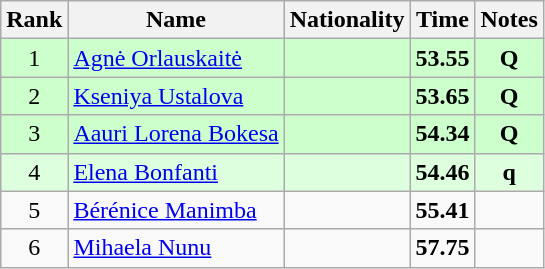<table class="wikitable sortable" style="text-align:center">
<tr>
<th>Rank</th>
<th>Name</th>
<th>Nationality</th>
<th>Time</th>
<th>Notes</th>
</tr>
<tr bgcolor=ccffcc>
<td>1</td>
<td align=left><a href='#'>Agnė Orlauskaitė</a></td>
<td align=left></td>
<td><strong>53.55</strong></td>
<td><strong>Q</strong></td>
</tr>
<tr bgcolor=ccffcc>
<td>2</td>
<td align=left><a href='#'>Kseniya Ustalova</a></td>
<td align=left></td>
<td><strong>53.65</strong></td>
<td><strong>Q</strong></td>
</tr>
<tr bgcolor=ccffcc>
<td>3</td>
<td align=left><a href='#'>Aauri Lorena Bokesa</a></td>
<td align=left></td>
<td><strong>54.34</strong></td>
<td><strong>Q</strong></td>
</tr>
<tr bgcolor=ddffdd>
<td>4</td>
<td align=left><a href='#'>Elena Bonfanti</a></td>
<td align=left></td>
<td><strong>54.46</strong></td>
<td><strong>q</strong></td>
</tr>
<tr>
<td>5</td>
<td align=left><a href='#'>Bérénice Manimba</a></td>
<td align=left></td>
<td><strong>55.41</strong></td>
<td></td>
</tr>
<tr>
<td>6</td>
<td align=left><a href='#'>Mihaela Nunu</a></td>
<td align=left></td>
<td><strong>57.75</strong></td>
<td></td>
</tr>
</table>
